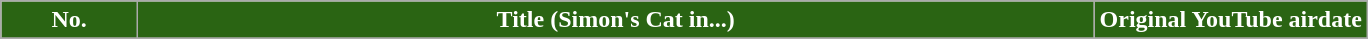<table class="wikitable plainrowheaders">
<tr style="color:white">
<th style="background: #2A6413;width: 20px">No.</th>
<th style="background: #2A6413;width: 70%">Title (Simon's Cat in...)</th>
<th style="background: #2A6413;width: 20%">Original YouTube airdate</th>
</tr>
<tr>
</tr>
</table>
